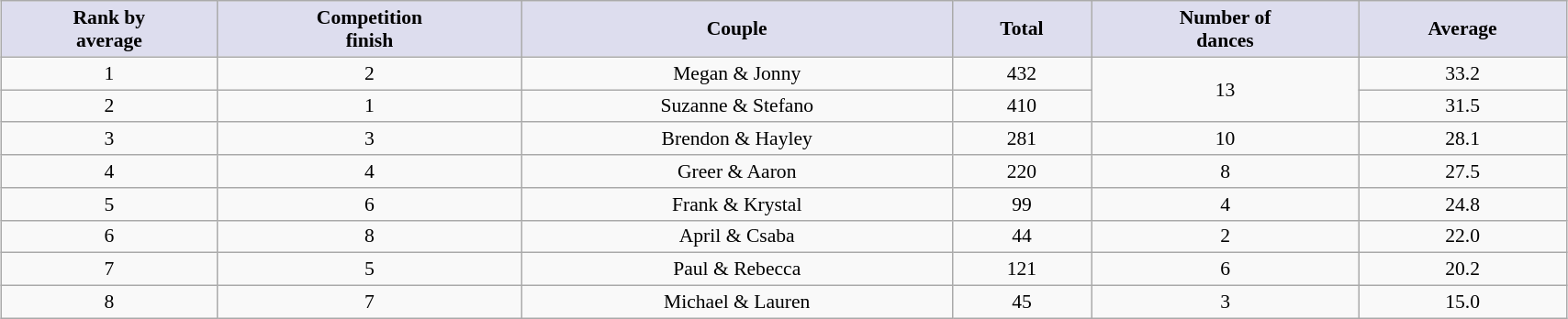<table class="wikitable sortable" style="font-size:90%; text-align:center; width:90%; margin: 5px;">
<tr>
<th style="background:#ddddee;">Rank by<br> average</th>
<th style="background:#ddddee;">Competition<br> finish</th>
<th style="background:#ddddee;">Couple</th>
<th style="background:#ddddee;">Total</th>
<th style="background:#ddddee;">Number of<br> dances</th>
<th style="background:#ddddee;">Average</th>
</tr>
<tr>
<td>1</td>
<td>2</td>
<td>Megan & Jonny</td>
<td>432</td>
<td rowspan=2>13</td>
<td>33.2</td>
</tr>
<tr>
<td>2</td>
<td>1</td>
<td>Suzanne & Stefano</td>
<td>410</td>
<td>31.5</td>
</tr>
<tr>
<td>3</td>
<td>3</td>
<td>Brendon & Hayley</td>
<td>281</td>
<td>10</td>
<td>28.1</td>
</tr>
<tr>
<td>4</td>
<td>4</td>
<td>Greer & Aaron</td>
<td>220</td>
<td>8</td>
<td>27.5</td>
</tr>
<tr>
<td>5</td>
<td>6</td>
<td>Frank & Krystal</td>
<td>99</td>
<td>4</td>
<td>24.8</td>
</tr>
<tr>
<td>6</td>
<td>8</td>
<td>April & Csaba</td>
<td>44</td>
<td>2</td>
<td>22.0</td>
</tr>
<tr>
<td>7</td>
<td>5</td>
<td>Paul & Rebecca</td>
<td>121</td>
<td>6</td>
<td>20.2</td>
</tr>
<tr>
<td>8</td>
<td>7</td>
<td>Michael & Lauren</td>
<td>45</td>
<td>3</td>
<td>15.0</td>
</tr>
</table>
